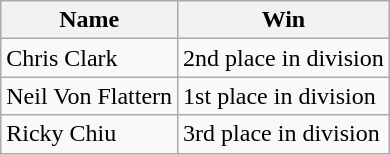<table class="wikitable">
<tr>
<th>Name</th>
<th>Win</th>
</tr>
<tr>
<td>Chris Clark</td>
<td>2nd place in division</td>
</tr>
<tr>
<td>Neil Von Flattern</td>
<td>1st place in division</td>
</tr>
<tr>
<td>Ricky Chiu</td>
<td>3rd place in division</td>
</tr>
</table>
